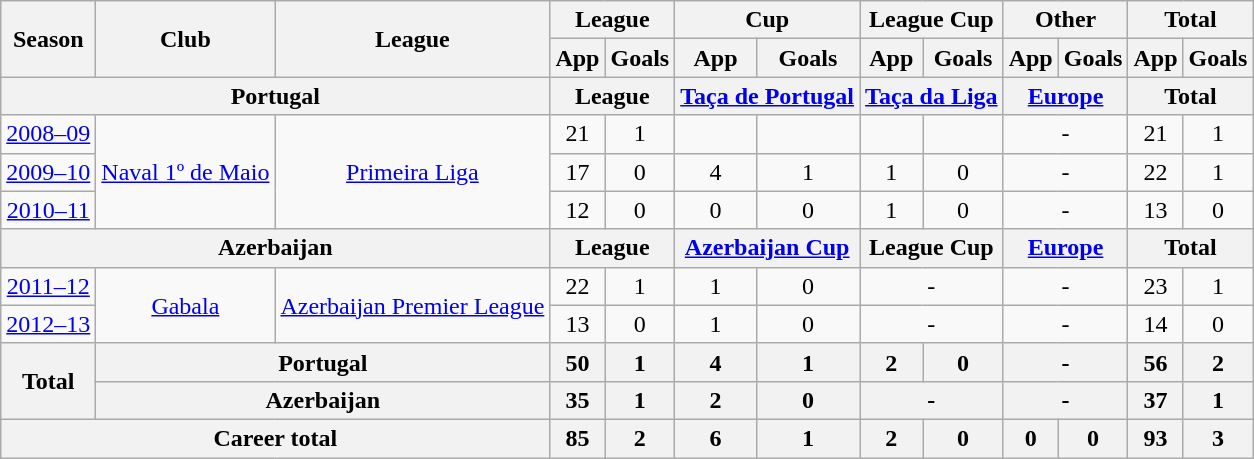<table class="wikitable">
<tr>
<th rowspan=2>Season</th>
<th ! rowspan=2>Club</th>
<th ! rowspan=2>League</th>
<th ! colspan=2>League</th>
<th ! colspan=2>Cup</th>
<th ! colspan=2>League Cup</th>
<th ! colspan=2>Other</th>
<th colspan=3>Total</th>
</tr>
<tr>
<th>App</th>
<th>Goals</th>
<th>App</th>
<th>Goals</th>
<th>App</th>
<th>Goals</th>
<th>App</th>
<th>Goals</th>
<th>App</th>
<th>Goals</th>
</tr>
<tr>
<th colspan=3>Portugal</th>
<th ! colspan=2>League</th>
<th ! colspan=2><a href='#'>Taça de Portugal</a></th>
<th ! colspan=2><a href='#'>Taça da Liga</a></th>
<th ! colspan=2><a href='#'>Europe</a></th>
<th colspan=3>Total</th>
</tr>
<tr align=center>
<td><a href='#'>2008–09</a></td>
<td rowspan="3"><a href='#'>Naval 1º de Maio</a></td>
<td rowspan="3"><a href='#'>Primeira Liga</a></td>
<td>21</td>
<td>1</td>
<td></td>
<td></td>
<td></td>
<td></td>
<td colspan="2">-</td>
<td>21</td>
<td>1</td>
</tr>
<tr align=center>
<td><a href='#'>2009–10</a></td>
<td>17</td>
<td>0</td>
<td>4</td>
<td>1</td>
<td>1</td>
<td>0</td>
<td colspan="2">-</td>
<td>22</td>
<td>1</td>
</tr>
<tr align=center>
<td><a href='#'>2010–11</a></td>
<td>12</td>
<td>0</td>
<td>0</td>
<td>0</td>
<td>1</td>
<td>0</td>
<td colspan="2">-</td>
<td>13</td>
<td>0</td>
</tr>
<tr>
<th colspan=3>Azerbaijan</th>
<th ! colspan=2>League</th>
<th ! colspan=2><a href='#'>Azerbaijan Cup</a></th>
<th ! colspan=2>League Cup</th>
<th ! colspan=2><a href='#'>Europe</a></th>
<th colspan=3>Total</th>
</tr>
<tr align=center>
<td><a href='#'>2011–12</a></td>
<td rowspan="2"><a href='#'>Gabala</a></td>
<td rowspan="2"><a href='#'>Azerbaijan Premier League</a></td>
<td>22</td>
<td>1</td>
<td>1</td>
<td>0</td>
<td colspan="2">-</td>
<td colspan="2">-</td>
<td>23</td>
<td>1</td>
</tr>
<tr align=center>
<td><a href='#'>2012–13</a></td>
<td>13</td>
<td>0</td>
<td>1</td>
<td>0</td>
<td colspan="2">-</td>
<td colspan="2">-</td>
<td>14</td>
<td>0</td>
</tr>
<tr>
<th rowspan=2>Total</th>
<th colspan=2>Portugal</th>
<th>50</th>
<th>1</th>
<th>4</th>
<th>1</th>
<th>2</th>
<th>0</th>
<th colspan="2">-</th>
<th>56</th>
<th>2</th>
</tr>
<tr>
<th colspan=2>Azerbaijan</th>
<th>35</th>
<th>1</th>
<th>2</th>
<th>0</th>
<th colspan="2">-</th>
<th colspan="2">-</th>
<th>37</th>
<th>1</th>
</tr>
<tr>
<th colspan=3>Career total</th>
<th>85</th>
<th>2</th>
<th>6</th>
<th>1</th>
<th>2</th>
<th>0</th>
<th>0</th>
<th>0</th>
<th>93</th>
<th>3</th>
</tr>
</table>
